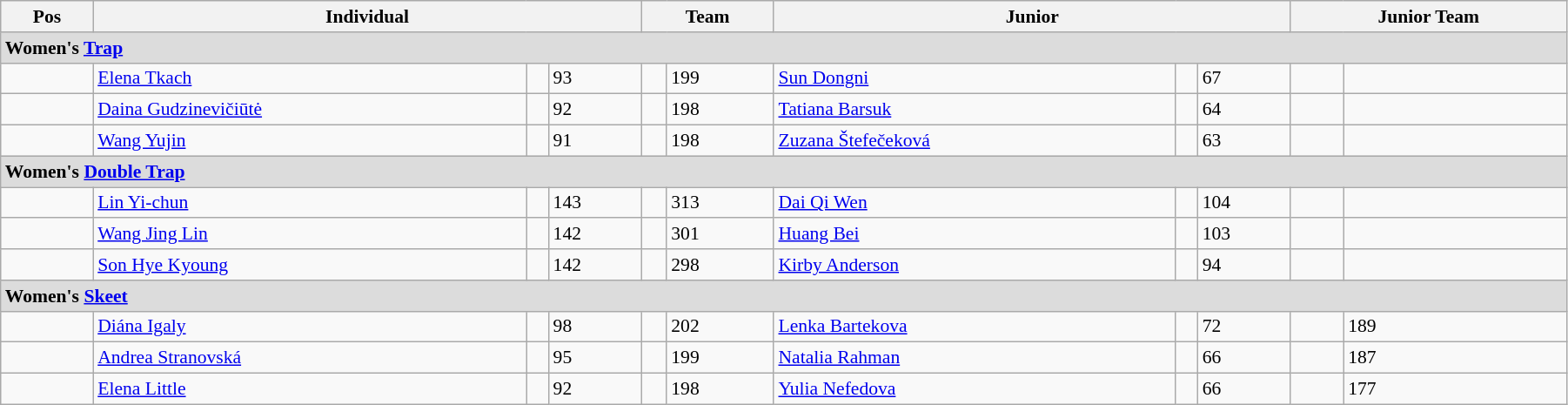<table class=wikitable style="width:95%; font-size: 90%;">
<tr>
<th>Pos</th>
<th colspan=3>Individual</th>
<th colspan=2>Team</th>
<th colspan=3>Junior</th>
<th colspan=3>Junior Team</th>
</tr>
<tr>
<td colspan=11 style="background:#dcdcdc"><strong>Women's <a href='#'>Trap</a></strong></td>
</tr>
<tr>
<td></td>
<td><a href='#'>Elena Tkach</a></td>
<td></td>
<td>93</td>
<td></td>
<td>199</td>
<td><a href='#'>Sun Dongni</a></td>
<td></td>
<td>67</td>
<td></td>
<td></td>
</tr>
<tr>
<td></td>
<td><a href='#'>Daina Gudzinevičiūtė</a></td>
<td></td>
<td>92</td>
<td></td>
<td>198</td>
<td><a href='#'>Tatiana Barsuk</a></td>
<td></td>
<td>64</td>
<td></td>
<td></td>
</tr>
<tr>
<td></td>
<td><a href='#'>Wang Yujin</a></td>
<td></td>
<td>91</td>
<td></td>
<td>198</td>
<td><a href='#'>Zuzana Štefečeková</a></td>
<td></td>
<td>63</td>
<td></td>
<td></td>
</tr>
<tr>
<td colspan=11 style="background:#dcdcdc"><strong>Women's <a href='#'>Double Trap</a></strong></td>
</tr>
<tr>
<td></td>
<td><a href='#'>Lin Yi-chun</a></td>
<td></td>
<td>143</td>
<td></td>
<td>313</td>
<td><a href='#'>Dai Qi Wen</a></td>
<td></td>
<td>104</td>
<td></td>
<td></td>
</tr>
<tr>
<td></td>
<td><a href='#'>Wang Jing Lin</a></td>
<td></td>
<td>142</td>
<td></td>
<td>301</td>
<td><a href='#'>Huang Bei</a></td>
<td></td>
<td>103</td>
<td></td>
<td></td>
</tr>
<tr>
<td></td>
<td><a href='#'>Son Hye Kyoung</a></td>
<td></td>
<td>142</td>
<td></td>
<td>298</td>
<td><a href='#'>Kirby Anderson</a></td>
<td></td>
<td>94</td>
<td></td>
<td></td>
</tr>
<tr>
<td colspan=11 style="background:#dcdcdc"><strong>Women's <a href='#'>Skeet</a></strong></td>
</tr>
<tr>
<td></td>
<td><a href='#'>Diána Igaly</a></td>
<td></td>
<td>98</td>
<td></td>
<td>202</td>
<td><a href='#'>Lenka Bartekova</a></td>
<td></td>
<td>72</td>
<td></td>
<td>189</td>
</tr>
<tr>
<td></td>
<td><a href='#'>Andrea Stranovská</a></td>
<td></td>
<td>95</td>
<td></td>
<td>199</td>
<td><a href='#'>Natalia Rahman</a></td>
<td></td>
<td>66</td>
<td></td>
<td>187</td>
</tr>
<tr>
<td></td>
<td><a href='#'>Elena Little</a></td>
<td></td>
<td>92</td>
<td></td>
<td>198</td>
<td><a href='#'>Yulia Nefedova</a></td>
<td></td>
<td>66</td>
<td></td>
<td>177</td>
</tr>
</table>
